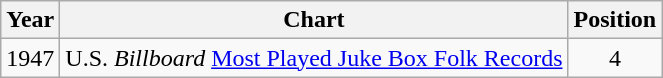<table class="wikitable">
<tr>
<th>Year</th>
<th>Chart</th>
<th>Position</th>
</tr>
<tr>
<td>1947</td>
<td>U.S. <em>Billboard</em> <a href='#'>Most Played Juke Box Folk Records</a></td>
<td align="center">4</td>
</tr>
</table>
